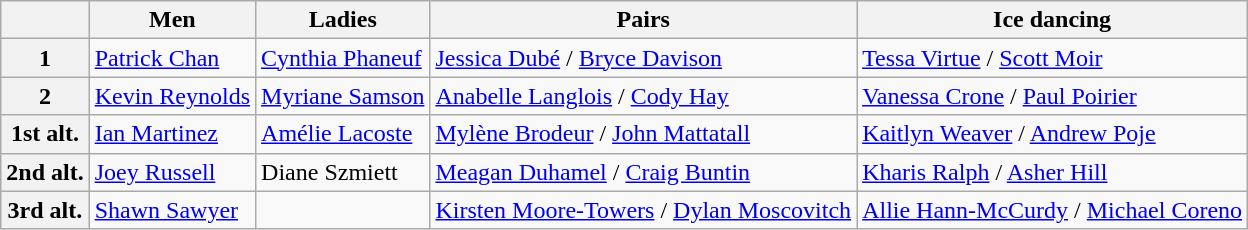<table class="wikitable">
<tr>
<th></th>
<th>Men</th>
<th>Ladies</th>
<th>Pairs</th>
<th>Ice dancing</th>
</tr>
<tr>
<th>1</th>
<td><a href='#'>Patrick Chan</a></td>
<td><a href='#'>Cynthia Phaneuf</a></td>
<td><a href='#'>Jessica Dubé</a> / <a href='#'>Bryce Davison</a></td>
<td><a href='#'>Tessa Virtue</a> / <a href='#'>Scott Moir</a></td>
</tr>
<tr>
<th>2</th>
<td><a href='#'>Kevin Reynolds</a></td>
<td><a href='#'>Myriane Samson</a></td>
<td><a href='#'>Anabelle Langlois</a> / <a href='#'>Cody Hay</a></td>
<td><a href='#'>Vanessa Crone</a> / <a href='#'>Paul Poirier</a></td>
</tr>
<tr>
<th>1st alt.</th>
<td><a href='#'>Ian Martinez</a></td>
<td><a href='#'>Amélie Lacoste</a></td>
<td><a href='#'>Mylène Brodeur</a> / <a href='#'>John Mattatall</a></td>
<td><a href='#'>Kaitlyn Weaver</a> / <a href='#'>Andrew Poje</a></td>
</tr>
<tr>
<th>2nd alt.</th>
<td><a href='#'>Joey Russell</a></td>
<td>Diane Szmiett</td>
<td><a href='#'>Meagan Duhamel</a> / <a href='#'>Craig Buntin</a></td>
<td><a href='#'>Kharis Ralph</a> / <a href='#'>Asher Hill</a></td>
</tr>
<tr>
<th>3rd alt.</th>
<td><a href='#'>Shawn Sawyer</a></td>
<td></td>
<td><a href='#'>Kirsten Moore-Towers</a> / <a href='#'>Dylan Moscovitch</a></td>
<td><a href='#'>Allie Hann-McCurdy</a> / <a href='#'>Michael Coreno</a></td>
</tr>
</table>
